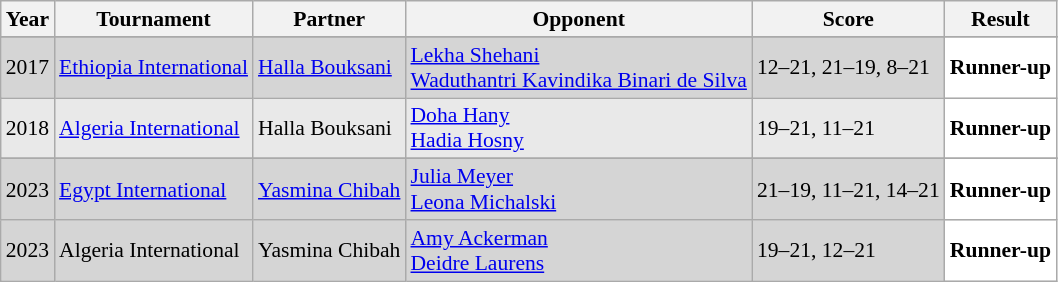<table class="sortable wikitable" style="font-size: 90%;">
<tr>
<th>Year</th>
<th>Tournament</th>
<th>Partner</th>
<th>Opponent</th>
<th>Score</th>
<th>Result</th>
</tr>
<tr>
</tr>
<tr style="background:#D5D5D5">
<td align="center">2017</td>
<td align="left"><a href='#'>Ethiopia International</a></td>
<td align="left"> <a href='#'>Halla Bouksani</a></td>
<td align="left"> <a href='#'>Lekha Shehani</a> <br>  <a href='#'>Waduthantri Kavindika Binari de Silva</a></td>
<td align="left">12–21, 21–19, 8–21</td>
<td style="text-align:left; background:white"> <strong>Runner-up</strong></td>
</tr>
<tr style="background:#E9E9E9">
<td align="center">2018</td>
<td align="left"><a href='#'>Algeria International</a></td>
<td align="left"> Halla Bouksani</td>
<td align="left"> <a href='#'>Doha Hany</a> <br>  <a href='#'>Hadia Hosny</a></td>
<td align="left">19–21, 11–21</td>
<td style="text-align:left; background:white"> <strong>Runner-up</strong></td>
</tr>
<tr>
</tr>
<tr style="background:#D5D5D5">
<td align="center">2023</td>
<td align="left"><a href='#'>Egypt International</a></td>
<td align="left"> <a href='#'>Yasmina Chibah</a></td>
<td align="left"> <a href='#'>Julia Meyer</a><br> <a href='#'>Leona Michalski</a></td>
<td align="left">21–19, 11–21, 14–21</td>
<td style="text-align:left; background:white"> <strong>Runner-up</strong></td>
</tr>
<tr style="background:#D5D5D5">
<td align="center">2023</td>
<td align="left">Algeria International</td>
<td align="left"> Yasmina Chibah</td>
<td align="left"> <a href='#'>Amy Ackerman</a><br> <a href='#'>Deidre Laurens</a></td>
<td align="left">19–21, 12–21</td>
<td style="text-align:left; background:white"> <strong>Runner-up</strong></td>
</tr>
</table>
